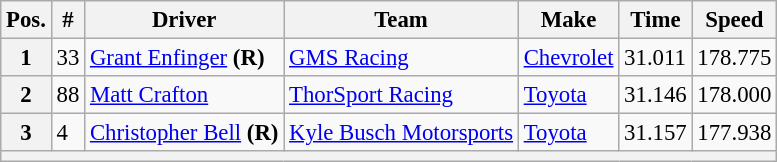<table class="wikitable" style="font-size:95%">
<tr>
<th>Pos.</th>
<th>#</th>
<th>Driver</th>
<th>Team</th>
<th>Make</th>
<th>Time</th>
<th>Speed</th>
</tr>
<tr>
<th>1</th>
<td>33</td>
<td><a href='#'>Grant Enfinger</a> <strong>(R)</strong></td>
<td><a href='#'>GMS Racing</a></td>
<td><a href='#'>Chevrolet</a></td>
<td>31.011</td>
<td>178.775</td>
</tr>
<tr>
<th>2</th>
<td>88</td>
<td><a href='#'>Matt Crafton</a></td>
<td><a href='#'>ThorSport Racing</a></td>
<td><a href='#'>Toyota</a></td>
<td>31.146</td>
<td>178.000</td>
</tr>
<tr>
<th>3</th>
<td>4</td>
<td><a href='#'>Christopher Bell</a> <strong>(R)</strong></td>
<td><a href='#'>Kyle Busch Motorsports</a></td>
<td><a href='#'>Toyota</a></td>
<td>31.157</td>
<td>177.938</td>
</tr>
<tr>
<th colspan="7"></th>
</tr>
</table>
